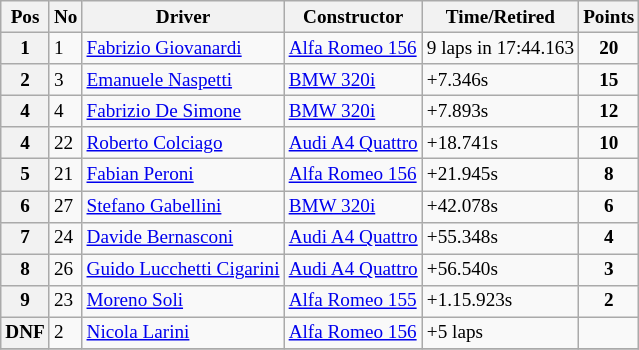<table class="wikitable" style="font-size: 80%;">
<tr>
<th>Pos</th>
<th>No</th>
<th>Driver</th>
<th>Constructor</th>
<th>Time/Retired</th>
<th>Points</th>
</tr>
<tr>
<th>1</th>
<td>1</td>
<td> <a href='#'>Fabrizio Giovanardi</a></td>
<td><a href='#'>Alfa Romeo 156</a></td>
<td>9 laps in 17:44.163</td>
<td align=center><strong>20</strong></td>
</tr>
<tr>
<th>2</th>
<td>3</td>
<td> <a href='#'>Emanuele Naspetti</a></td>
<td><a href='#'>BMW 320i</a></td>
<td>+7.346s</td>
<td align=center><strong>15</strong></td>
</tr>
<tr>
<th>4</th>
<td>4</td>
<td> <a href='#'>Fabrizio De Simone</a></td>
<td><a href='#'>BMW 320i</a></td>
<td>+7.893s</td>
<td align=center><strong>12</strong></td>
</tr>
<tr>
<th>4</th>
<td>22</td>
<td> <a href='#'>Roberto Colciago</a></td>
<td><a href='#'>Audi A4 Quattro</a></td>
<td>+18.741s</td>
<td align=center><strong>10</strong></td>
</tr>
<tr>
<th>5</th>
<td>21</td>
<td> <a href='#'>Fabian Peroni</a></td>
<td><a href='#'>Alfa Romeo 156</a></td>
<td>+21.945s</td>
<td align=center><strong>8</strong></td>
</tr>
<tr>
<th>6</th>
<td>27</td>
<td> <a href='#'>Stefano Gabellini</a></td>
<td><a href='#'>BMW 320i</a></td>
<td>+42.078s</td>
<td align=center><strong>6</strong></td>
</tr>
<tr>
<th>7</th>
<td>24</td>
<td> <a href='#'>Davide Bernasconi</a></td>
<td><a href='#'>Audi A4 Quattro</a></td>
<td>+55.348s</td>
<td align=center><strong>4</strong></td>
</tr>
<tr>
<th>8</th>
<td>26</td>
<td> <a href='#'>Guido Lucchetti Cigarini</a></td>
<td><a href='#'>Audi A4 Quattro</a></td>
<td>+56.540s</td>
<td align=center><strong>3</strong></td>
</tr>
<tr>
<th>9</th>
<td>23</td>
<td> <a href='#'>Moreno Soli</a></td>
<td><a href='#'>Alfa Romeo 155</a></td>
<td>+1.15.923s</td>
<td align=center><strong>2</strong></td>
</tr>
<tr>
<th>DNF</th>
<td>2</td>
<td> <a href='#'>Nicola Larini</a></td>
<td><a href='#'>Alfa Romeo 156</a></td>
<td>+5 laps</td>
<td></td>
</tr>
<tr>
</tr>
</table>
